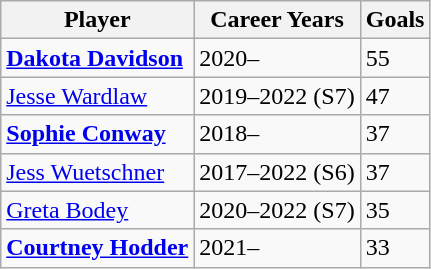<table class="wikitable">
<tr>
<th>Player</th>
<th>Career Years</th>
<th>Goals</th>
</tr>
<tr>
<td><strong><a href='#'>Dakota Davidson</a></strong></td>
<td>2020–</td>
<td>55</td>
</tr>
<tr>
<td><a href='#'>Jesse Wardlaw</a></td>
<td>2019–2022 (S7)</td>
<td>47</td>
</tr>
<tr>
<td><strong><a href='#'>Sophie Conway</a></strong></td>
<td>2018–</td>
<td>37</td>
</tr>
<tr>
<td><a href='#'>Jess Wuetschner</a></td>
<td>2017–2022 (S6)</td>
<td>37</td>
</tr>
<tr>
<td><a href='#'>Greta Bodey</a></td>
<td>2020–2022 (S7)</td>
<td>35</td>
</tr>
<tr>
<td><strong><a href='#'>Courtney Hodder</a></strong></td>
<td>2021–</td>
<td>33</td>
</tr>
</table>
